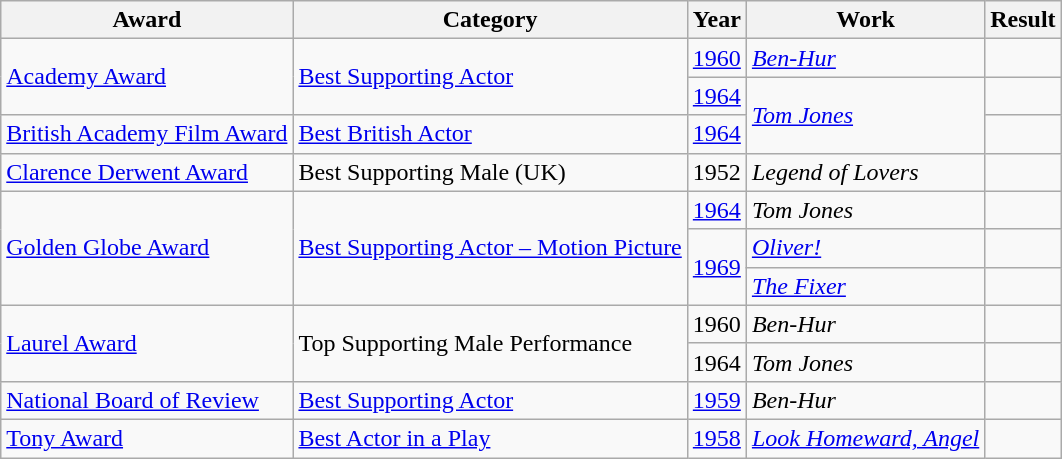<table class="wikitable">
<tr>
<th>Award</th>
<th>Category</th>
<th>Year</th>
<th>Work</th>
<th>Result</th>
</tr>
<tr>
<td rowspan="2"><a href='#'>Academy Award</a></td>
<td rowspan="2"><a href='#'>Best Supporting Actor</a></td>
<td><a href='#'>1960</a></td>
<td><a href='#'><em>Ben-Hur</em></a></td>
<td></td>
</tr>
<tr>
<td><a href='#'>1964</a></td>
<td rowspan="2"><a href='#'><em>Tom Jones</em></a></td>
<td></td>
</tr>
<tr>
<td><a href='#'>British Academy Film Award</a></td>
<td><a href='#'>Best British Actor</a></td>
<td><a href='#'>1964</a></td>
<td></td>
</tr>
<tr>
<td><a href='#'>Clarence Derwent Award</a></td>
<td>Best Supporting Male (UK)</td>
<td>1952</td>
<td><em>Legend of Lovers</em></td>
<td></td>
</tr>
<tr>
<td rowspan="3"><a href='#'>Golden Globe Award</a></td>
<td rowspan="3"><a href='#'>Best Supporting Actor – Motion Picture</a></td>
<td><a href='#'>1964</a></td>
<td><em>Tom Jones</em></td>
<td></td>
</tr>
<tr>
<td rowspan="2"><a href='#'>1969</a></td>
<td><a href='#'><em>Oliver!</em></a></td>
<td></td>
</tr>
<tr>
<td><a href='#'><em>The Fixer</em></a></td>
<td></td>
</tr>
<tr>
<td rowspan="2"><a href='#'>Laurel Award</a></td>
<td rowspan="2">Top Supporting Male Performance</td>
<td>1960</td>
<td><em>Ben-Hur</em></td>
<td></td>
</tr>
<tr>
<td>1964</td>
<td><em>Tom Jones</em></td>
<td></td>
</tr>
<tr>
<td><a href='#'>National Board of Review</a></td>
<td><a href='#'>Best Supporting Actor</a></td>
<td><a href='#'>1959</a></td>
<td><em>Ben-Hur</em></td>
<td></td>
</tr>
<tr>
<td><a href='#'>Tony Award</a></td>
<td><a href='#'>Best Actor in a Play</a></td>
<td><a href='#'>1958</a></td>
<td><a href='#'><em>Look Homeward, Angel</em></a></td>
<td></td>
</tr>
</table>
